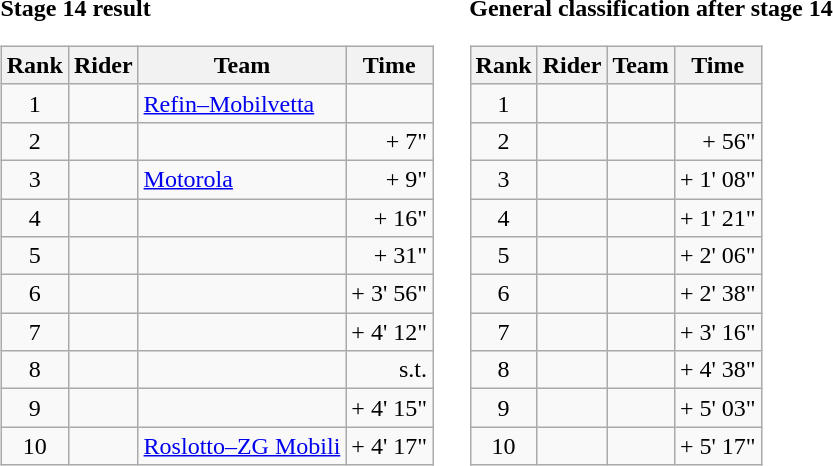<table>
<tr>
<td><strong>Stage 14 result</strong><br><table class="wikitable">
<tr>
<th scope="col">Rank</th>
<th scope="col">Rider</th>
<th scope="col">Team</th>
<th scope="col">Time</th>
</tr>
<tr>
<td style="text-align:center;">1</td>
<td></td>
<td><a href='#'>Refin–Mobilvetta</a></td>
<td style="text-align:right;"></td>
</tr>
<tr>
<td style="text-align:center;">2</td>
<td></td>
<td></td>
<td style="text-align:right;">+ 7"</td>
</tr>
<tr>
<td style="text-align:center;">3</td>
<td></td>
<td><a href='#'>Motorola</a></td>
<td style="text-align:right;">+ 9"</td>
</tr>
<tr>
<td style="text-align:center;">4</td>
<td></td>
<td></td>
<td style="text-align:right;">+ 16"</td>
</tr>
<tr>
<td style="text-align:center;">5</td>
<td></td>
<td></td>
<td style="text-align:right;">+ 31"</td>
</tr>
<tr>
<td style="text-align:center;">6</td>
<td></td>
<td></td>
<td style="text-align:right;">+ 3' 56"</td>
</tr>
<tr>
<td style="text-align:center;">7</td>
<td></td>
<td></td>
<td style="text-align:right;">+ 4' 12"</td>
</tr>
<tr>
<td style="text-align:center;">8</td>
<td></td>
<td></td>
<td style="text-align:right;">s.t.</td>
</tr>
<tr>
<td style="text-align:center;">9</td>
<td></td>
<td></td>
<td style="text-align:right;">+ 4' 15"</td>
</tr>
<tr>
<td style="text-align:center;">10</td>
<td></td>
<td><a href='#'>Roslotto–ZG Mobili</a></td>
<td style="text-align:right;">+ 4' 17"</td>
</tr>
</table>
</td>
<td></td>
<td><strong>General classification after stage 14</strong><br><table class="wikitable">
<tr>
<th scope="col">Rank</th>
<th scope="col">Rider</th>
<th scope="col">Team</th>
<th scope="col">Time</th>
</tr>
<tr>
<td style="text-align:center;">1</td>
<td> </td>
<td></td>
<td style="text-align:right;"></td>
</tr>
<tr>
<td style="text-align:center;">2</td>
<td></td>
<td></td>
<td style="text-align:right;">+ 56"</td>
</tr>
<tr>
<td style="text-align:center;">3</td>
<td></td>
<td></td>
<td style="text-align:right;">+ 1' 08"</td>
</tr>
<tr>
<td style="text-align:center;">4</td>
<td></td>
<td></td>
<td style="text-align:right;">+ 1' 21"</td>
</tr>
<tr>
<td style="text-align:center;">5</td>
<td></td>
<td></td>
<td style="text-align:right;">+ 2' 06"</td>
</tr>
<tr>
<td style="text-align:center;">6</td>
<td></td>
<td></td>
<td style="text-align:right;">+ 2' 38"</td>
</tr>
<tr>
<td style="text-align:center;">7</td>
<td></td>
<td></td>
<td style="text-align:right;">+ 3' 16"</td>
</tr>
<tr>
<td style="text-align:center;">8</td>
<td></td>
<td></td>
<td style="text-align:right;">+ 4' 38"</td>
</tr>
<tr>
<td style="text-align:center;">9</td>
<td></td>
<td></td>
<td style="text-align:right;">+ 5' 03"</td>
</tr>
<tr>
<td style="text-align:center;">10</td>
<td></td>
<td></td>
<td style="text-align:right;">+ 5' 17"</td>
</tr>
</table>
</td>
</tr>
</table>
